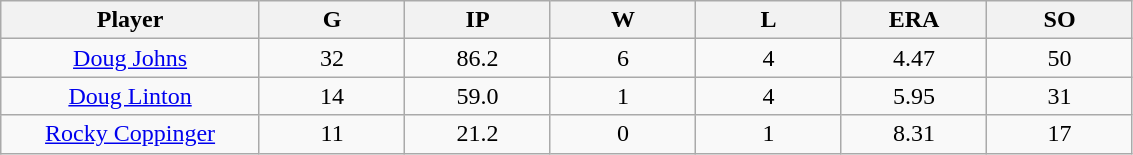<table class="wikitable sortable">
<tr>
<th bgcolor="#DDDDFF" width="16%">Player</th>
<th bgcolor="#DDDDFF" width="9%">G</th>
<th bgcolor="#DDDDFF" width="9%">IP</th>
<th bgcolor="#DDDDFF" width="9%">W</th>
<th bgcolor="#DDDDFF" width="9%">L</th>
<th bgcolor="#DDDDFF" width="9%">ERA</th>
<th bgcolor="#DDDDFF" width="9%">SO</th>
</tr>
<tr align="center">
<td><a href='#'>Doug Johns</a></td>
<td>32</td>
<td>86.2</td>
<td>6</td>
<td>4</td>
<td>4.47</td>
<td>50</td>
</tr>
<tr align=center>
<td><a href='#'>Doug Linton</a></td>
<td>14</td>
<td>59.0</td>
<td>1</td>
<td>4</td>
<td>5.95</td>
<td>31</td>
</tr>
<tr align=center>
<td><a href='#'>Rocky Coppinger</a></td>
<td>11</td>
<td>21.2</td>
<td>0</td>
<td>1</td>
<td>8.31</td>
<td>17</td>
</tr>
</table>
